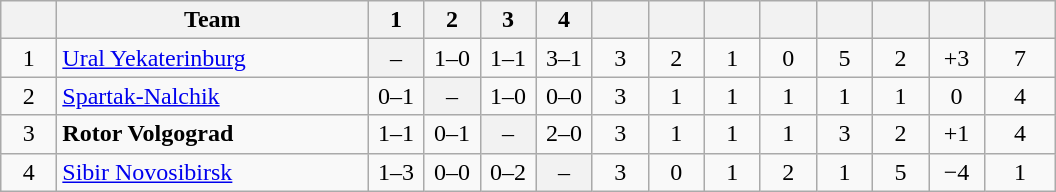<table class="wikitable" style="text-align:center">
<tr>
<th width=30></th>
<th width=200>Team</th>
<th width=30>1</th>
<th width=30>2</th>
<th width=30>3</th>
<th width=30>4</th>
<th width=30></th>
<th width=30></th>
<th width=30></th>
<th width=30></th>
<th width=30></th>
<th width=30></th>
<th width=30></th>
<th width=40></th>
</tr>
<tr>
<td>1</td>
<td align=left><a href='#'>Ural Yekaterinburg</a></td>
<td style="background:#F2F2F2">–</td>
<td>1–0</td>
<td>1–1</td>
<td>3–1</td>
<td>3</td>
<td>2</td>
<td>1</td>
<td>0</td>
<td>5</td>
<td>2</td>
<td>+3</td>
<td>7</td>
</tr>
<tr>
<td>2</td>
<td align=left><a href='#'>Spartak-Nalchik</a></td>
<td>0–1</td>
<td style="background:#F2F2F2">–</td>
<td>1–0</td>
<td>0–0</td>
<td>3</td>
<td>1</td>
<td>1</td>
<td>1</td>
<td>1</td>
<td>1</td>
<td>0</td>
<td>4</td>
</tr>
<tr>
<td>3</td>
<td align=left><strong>Rotor Volgograd</strong></td>
<td>1–1</td>
<td>0–1</td>
<td style="background:#F2F2F2">–</td>
<td>2–0</td>
<td>3</td>
<td>1</td>
<td>1</td>
<td>1</td>
<td>3</td>
<td>2</td>
<td>+1</td>
<td>4</td>
</tr>
<tr>
<td>4</td>
<td align=left><a href='#'>Sibir Novosibirsk</a></td>
<td>1–3</td>
<td>0–0</td>
<td>0–2</td>
<td style="background:#F2F2F2">–</td>
<td>3</td>
<td>0</td>
<td>1</td>
<td>2</td>
<td>1</td>
<td>5</td>
<td>−4</td>
<td>1</td>
</tr>
</table>
